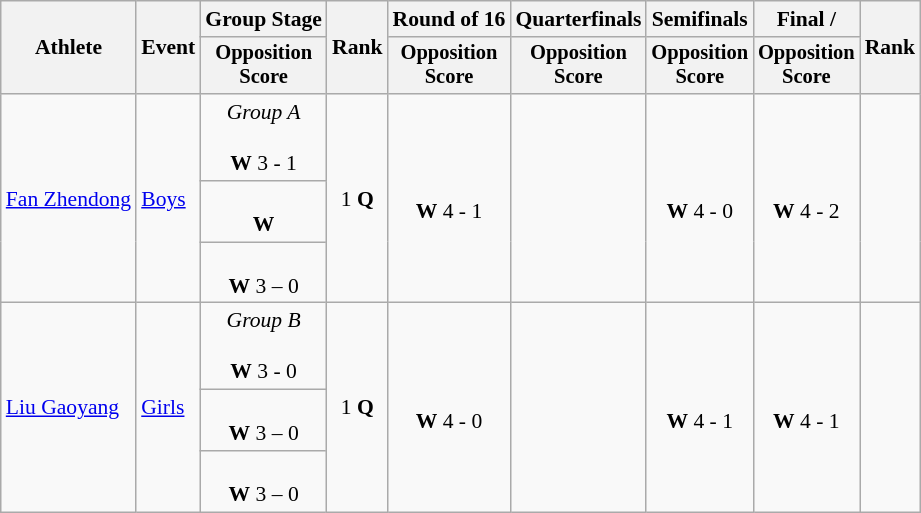<table class=wikitable style="font-size:90%">
<tr>
<th rowspan="2">Athlete</th>
<th rowspan="2">Event</th>
<th>Group Stage</th>
<th rowspan="2">Rank</th>
<th>Round of 16</th>
<th>Quarterfinals</th>
<th>Semifinals</th>
<th>Final / </th>
<th rowspan=2>Rank</th>
</tr>
<tr style="font-size:95%">
<th>Opposition<br>Score</th>
<th>Opposition<br>Score</th>
<th>Opposition<br>Score</th>
<th>Opposition<br>Score</th>
<th>Opposition<br>Score</th>
</tr>
<tr align=center>
<td align=left rowspan=3><a href='#'>Fan Zhendong</a></td>
<td align=left rowspan=3><a href='#'>Boys</a></td>
<td><em>Group A</em><br><br><strong>W</strong> 3 - 1</td>
<td rowspan=3>1 <strong>Q</strong></td>
<td rowspan=3><br><strong>W</strong> 4 - 1</td>
<td rowspan=3></td>
<td rowspan=3><br><strong>W</strong> 4 - 0</td>
<td rowspan=3><br><strong>W</strong> 4 - 2</td>
<td rowspan=3></td>
</tr>
<tr align=center>
<td><br><strong>W</strong></td>
</tr>
<tr align=center>
<td><br><strong>W</strong> 3 – 0</td>
</tr>
<tr align=center>
<td align=left rowspan=3><a href='#'>Liu Gaoyang</a></td>
<td align=left rowspan=3><a href='#'>Girls</a></td>
<td><em>Group B</em><br><br><strong>W</strong> 3 - 0</td>
<td rowspan=3>1 <strong>Q</strong></td>
<td rowspan=3><br><strong>W</strong> 4 - 0</td>
<td rowspan=3></td>
<td rowspan=3><br><strong>W</strong> 4 - 1</td>
<td rowspan=3><br><strong>W</strong> 4 - 1</td>
<td rowspan=3></td>
</tr>
<tr align=center>
<td><br><strong>W</strong> 3 – 0</td>
</tr>
<tr align=center>
<td><br><strong>W</strong> 3 – 0</td>
</tr>
</table>
